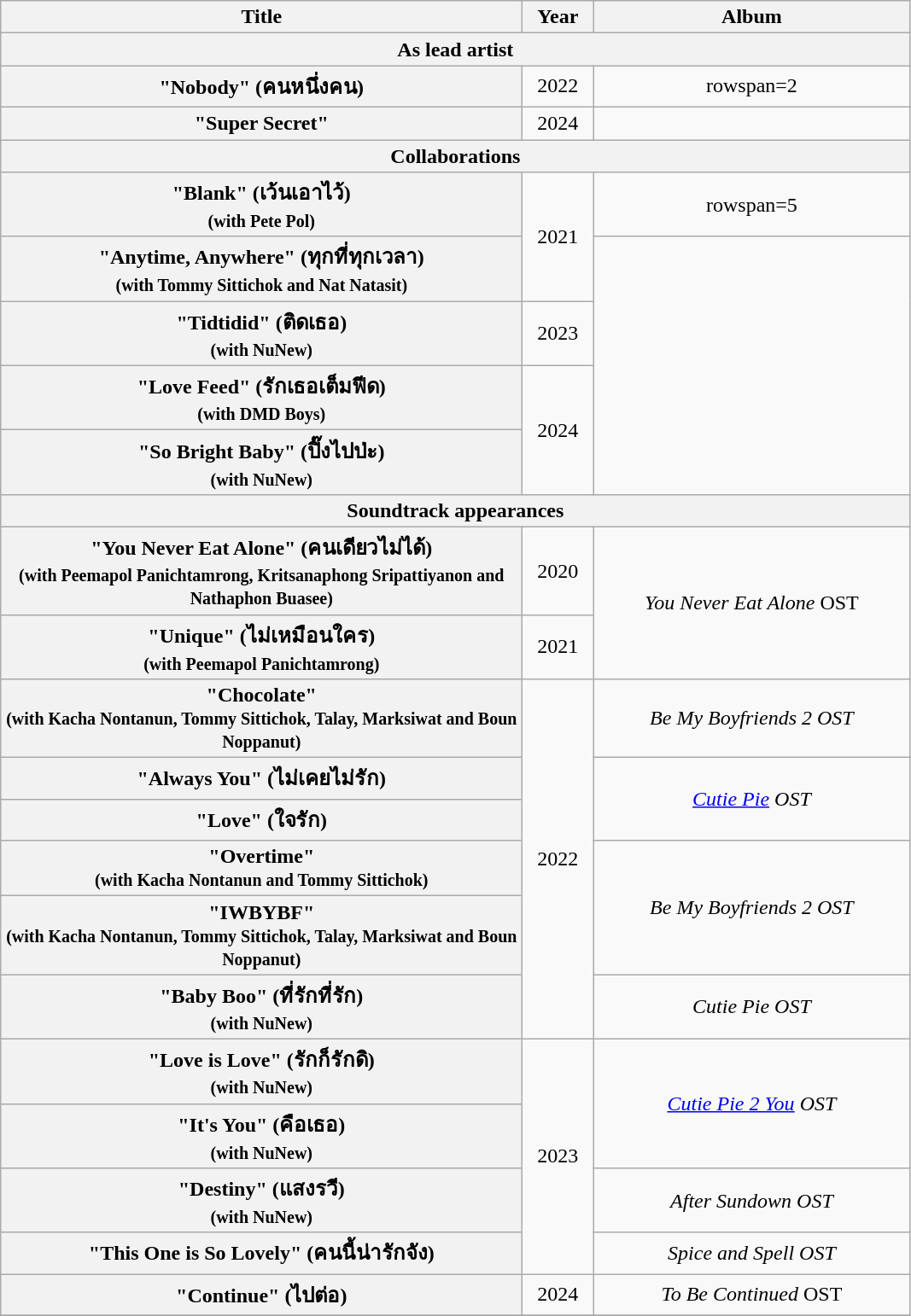<table class="wikitable plainrowheaders" style="text-align:center">
<tr>
<th scope="col" style="width:25em;">Title</th>
<th style="width:3em;">Year</th>
<th style="width:15em;">Album</th>
</tr>
<tr>
<th colspan="6">As lead artist</th>
</tr>
<tr>
<th scope="row">"Nobody" (คนหนึ่งคน)</th>
<td>2022</td>
<td>rowspan=2 </td>
</tr>
<tr>
<th scope="row">"Super Secret"</th>
<td>2024</td>
</tr>
<tr>
<th colspan="7">Collaborations</th>
</tr>
<tr>
<th scope="row">"Blank" (เว้นเอาไว้)<br><small>(with Pete Pol)</small></th>
<td rowspan=2>2021</td>
<td>rowspan=5 </td>
</tr>
<tr>
<th scope="row">"Anytime, Anywhere" (ทุกที่ทุกเวลา)<br><small>(with Tommy Sittichok and Nat Natasit)</small></th>
</tr>
<tr>
<th scope="row">"Tidtidid" (ติดเธอ)<br><small>(with NuNew)</small></th>
<td>2023</td>
</tr>
<tr>
<th scope="row">"Love Feed" (รักเธอเต็มฟีด)<br><small>(with DMD Boys)</small></th>
<td rowspan=2>2024</td>
</tr>
<tr>
<th scope="row">"So Bright Baby" (ปิ๊งไปป่ะ)<br><small>(with NuNew)</small></th>
</tr>
<tr>
<th colspan="6">Soundtrack appearances</th>
</tr>
<tr>
<th scope="row">"You Never Eat Alone" (คนเดียวไม่ได้)<br><small>(with Peemapol Panichtamrong, Kritsanaphong Sripattiyanon and Nathaphon Buasee)</small></th>
<td>2020</td>
<td rowspan=2><em>You Never Eat Alone</em> OST</td>
</tr>
<tr>
<th scope="row">"Unique" (ไม่เหมือนใคร)<br><small>(with Peemapol Panichtamrong)</small></th>
<td>2021</td>
</tr>
<tr>
<th scope="row">"Chocolate"<br><small>(with Kacha Nontanun, Tommy Sittichok, Talay, Marksiwat and Boun Noppanut)</small></th>
<td rowspan=6>2022</td>
<td><em>Be My Boyfriends 2 OST</em></td>
</tr>
<tr>
<th scope="row">"Always You" (ไม่เคยไม่รัก)</th>
<td rowspan=2><em><a href='#'>Cutie Pie</a> OST</em></td>
</tr>
<tr>
<th scope="row">"Love" (ใจรัก)</th>
</tr>
<tr>
<th scope="row">"Overtime"<br><small>(with Kacha Nontanun and Tommy Sittichok)</small></th>
<td rowspan="2"><em>Be My Boyfriends 2 OST</em></td>
</tr>
<tr>
<th scope="row">"IWBYBF"<br><small>(with Kacha Nontanun, Tommy Sittichok, Talay, Marksiwat and Boun Noppanut)</small></th>
</tr>
<tr>
<th scope="row">"Baby Boo" (ที่รักที่รัก)<br><small>(with NuNew)</small></th>
<td><em>Cutie Pie OST</em></td>
</tr>
<tr>
<th scope="row">"Love is Love" (รักก็รักดิ)<br><small>(with NuNew)</small></th>
<td rowspan="4">2023</td>
<td rowspan=2><em><a href='#'>Cutie Pie 2 You</a> OST</em></td>
</tr>
<tr>
<th scope="row">"It's You" (คือเธอ)<br><small>(with NuNew)</small></th>
</tr>
<tr>
<th scope="row">"Destiny" (แสงรวี)<br><small>(with NuNew)</small></th>
<td><em>After Sundown OST</em></td>
</tr>
<tr>
<th scope="row">"This One is So Lovely" (คนนี้น่ารักจัง)</th>
<td><em>Spice and Spell OST</em></td>
</tr>
<tr>
<th scope="row">"Continue" (ไปต่อ)</th>
<td>2024</td>
<td><em>To Be Continued</em> OST</td>
</tr>
<tr>
</tr>
</table>
